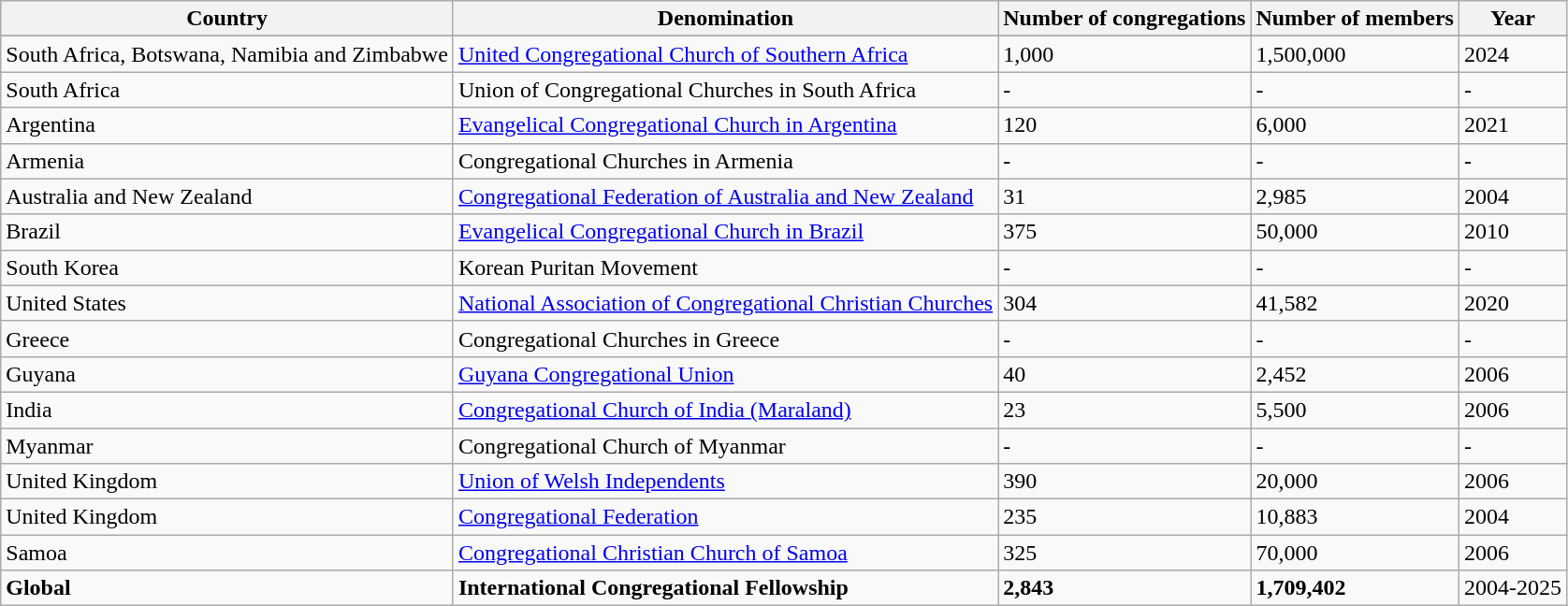<table class="wikitable sortable">
<tr>
<th><strong>Country</strong></th>
<th><strong>Denomination</strong></th>
<th><strong>Number of congregations</strong></th>
<th><strong>Number of members</strong></th>
<th><strong>Year</strong></th>
</tr>
<tr>
</tr>
<tr>
<td>South Africa, Botswana, Namibia and Zimbabwe</td>
<td><a href='#'>United Congregational Church of Southern Africa</a></td>
<td>1,000</td>
<td>1,500,000</td>
<td>2024</td>
</tr>
<tr>
<td>South Africa</td>
<td>Union of Congregational Churches in South Africa</td>
<td>-</td>
<td>-</td>
<td>-</td>
</tr>
<tr>
<td>Argentina</td>
<td><a href='#'>Evangelical Congregational Church in Argentina</a></td>
<td>120</td>
<td>6,000</td>
<td>2021</td>
</tr>
<tr>
<td>Armenia</td>
<td>Congregational Churches in Armenia</td>
<td>-</td>
<td>-</td>
<td>-</td>
</tr>
<tr>
<td>Australia and New Zealand</td>
<td><a href='#'>Congregational Federation of Australia and New Zealand</a></td>
<td>31</td>
<td>2,985</td>
<td>2004</td>
</tr>
<tr>
<td>Brazil</td>
<td><a href='#'>Evangelical Congregational Church in Brazil</a></td>
<td>375</td>
<td>50,000</td>
<td>2010</td>
</tr>
<tr>
<td>South Korea</td>
<td>Korean Puritan Movement</td>
<td>-</td>
<td>-</td>
<td>-</td>
</tr>
<tr>
<td>United States</td>
<td><a href='#'>National Association of Congregational Christian Churches</a></td>
<td>304</td>
<td>41,582</td>
<td>2020</td>
</tr>
<tr>
<td>Greece</td>
<td>Congregational Churches in Greece</td>
<td>-</td>
<td>-</td>
<td>-</td>
</tr>
<tr>
<td>Guyana</td>
<td><a href='#'>Guyana Congregational Union</a></td>
<td>40</td>
<td>2,452</td>
<td>2006</td>
</tr>
<tr>
<td>India</td>
<td><a href='#'>Congregational Church of India (Maraland)</a></td>
<td>23</td>
<td>5,500</td>
<td>2006</td>
</tr>
<tr>
<td>Myanmar</td>
<td>Congregational Church of Myanmar</td>
<td>-</td>
<td>-</td>
<td>-</td>
</tr>
<tr>
<td>United Kingdom</td>
<td><a href='#'>Union of Welsh Independents</a></td>
<td>390</td>
<td>20,000</td>
<td>2006</td>
</tr>
<tr>
<td>United Kingdom</td>
<td><a href='#'>Congregational Federation</a></td>
<td>235</td>
<td>10,883</td>
<td>2004</td>
</tr>
<tr>
<td>Samoa</td>
<td><a href='#'>Congregational Christian Church of Samoa</a></td>
<td>325</td>
<td>70,000</td>
<td>2006</td>
</tr>
<tr>
<td><strong>Global</strong></td>
<td><strong>International Congregational Fellowship</strong></td>
<td><strong>2,843</strong></td>
<td><strong>1,709,402</strong></td>
<td>2004-2025</td>
</tr>
</table>
